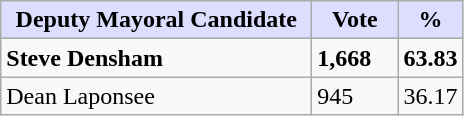<table class="wikitable">
<tr>
<th style="background:#ddf; width:200px;">Deputy Mayoral Candidate</th>
<th style="background:#ddf; width:50px;">Vote</th>
<th style="background:#ddf; width:30px;">%</th>
</tr>
<tr>
<td><strong>Steve Densham</strong></td>
<td><strong>1,668</strong></td>
<td><strong>63.83</strong></td>
</tr>
<tr>
<td>Dean Laponsee</td>
<td>945</td>
<td>36.17</td>
</tr>
</table>
